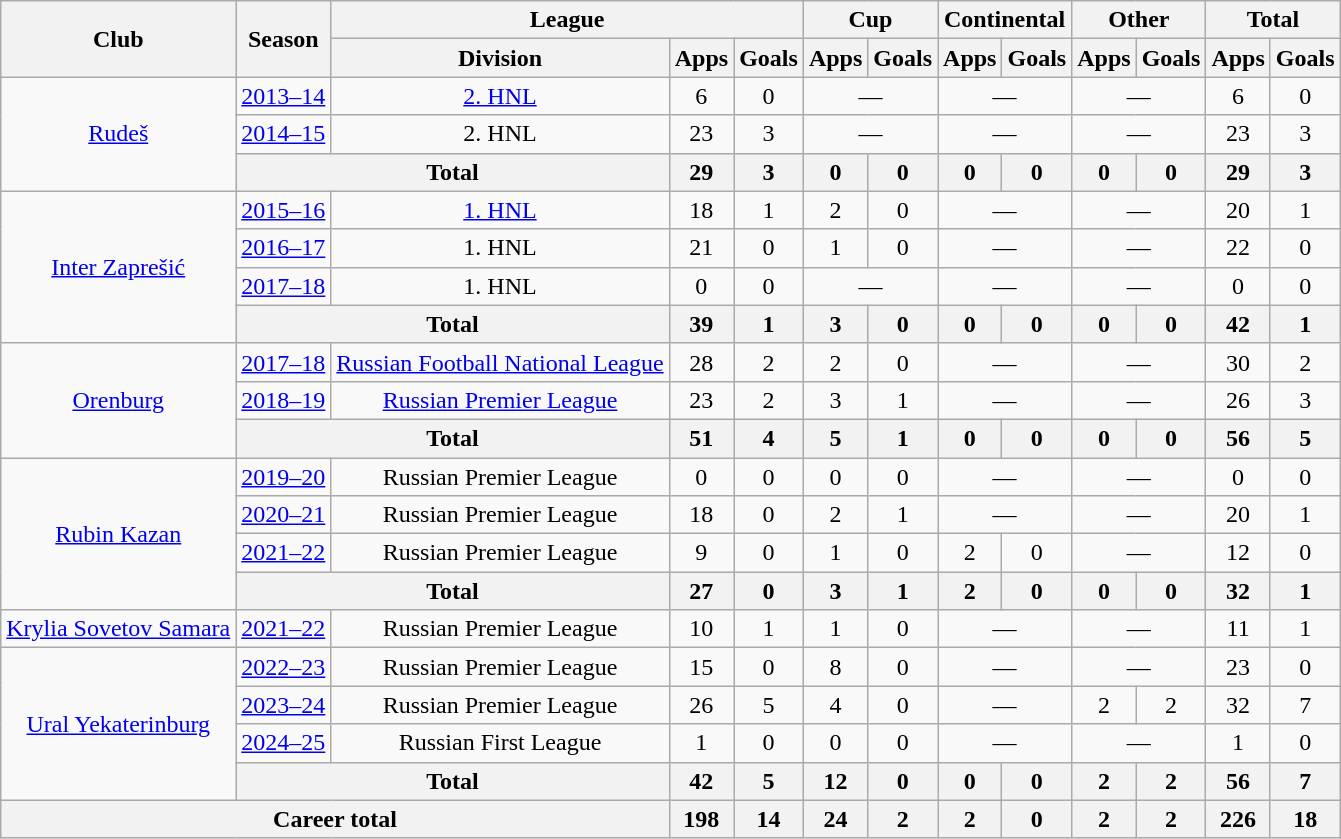<table class="wikitable" style="text-align: center;">
<tr>
<th rowspan=2>Club</th>
<th rowspan=2>Season</th>
<th colspan=3>League</th>
<th colspan=2>Cup</th>
<th colspan=2>Continental</th>
<th colspan=2>Other</th>
<th colspan=2>Total</th>
</tr>
<tr>
<th>Division</th>
<th>Apps</th>
<th>Goals</th>
<th>Apps</th>
<th>Goals</th>
<th>Apps</th>
<th>Goals</th>
<th>Apps</th>
<th>Goals</th>
<th>Apps</th>
<th>Goals</th>
</tr>
<tr>
<td rowspan="3"><a href='#'>Rudeš</a></td>
<td><a href='#'>2013–14</a></td>
<td><a href='#'>2. HNL</a></td>
<td>6</td>
<td>0</td>
<td colspan="2">—</td>
<td colspan="2">—</td>
<td colspan="2">—</td>
<td>6</td>
<td>0</td>
</tr>
<tr>
<td><a href='#'>2014–15</a></td>
<td>2. HNL</td>
<td>23</td>
<td>3</td>
<td colspan="2">—</td>
<td colspan="2">—</td>
<td colspan="2">—</td>
<td>23</td>
<td>3</td>
</tr>
<tr>
<th colspan="2">Total</th>
<th>29</th>
<th>3</th>
<th>0</th>
<th>0</th>
<th>0</th>
<th>0</th>
<th>0</th>
<th>0</th>
<th>29</th>
<th>3</th>
</tr>
<tr>
<td rowspan="4"><a href='#'>Inter Zaprešić</a></td>
<td><a href='#'>2015–16</a></td>
<td><a href='#'>1. HNL</a></td>
<td>18</td>
<td>1</td>
<td>2</td>
<td>0</td>
<td colspan="2">—</td>
<td colspan="2">—</td>
<td>20</td>
<td>1</td>
</tr>
<tr>
<td><a href='#'>2016–17</a></td>
<td>1. HNL</td>
<td>21</td>
<td>0</td>
<td>1</td>
<td>0</td>
<td colspan="2">—</td>
<td colspan="2">—</td>
<td>22</td>
<td>0</td>
</tr>
<tr>
<td><a href='#'>2017–18</a></td>
<td>1. HNL</td>
<td>0</td>
<td>0</td>
<td colspan="2">—</td>
<td colspan="2">—</td>
<td colspan="2">—</td>
<td>0</td>
<td>0</td>
</tr>
<tr>
<th colspan="2">Total</th>
<th>39</th>
<th>1</th>
<th>3</th>
<th>0</th>
<th>0</th>
<th>0</th>
<th>0</th>
<th>0</th>
<th>42</th>
<th>1</th>
</tr>
<tr>
<td rowspan="3"><a href='#'>Orenburg</a></td>
<td><a href='#'>2017–18</a></td>
<td><a href='#'>Russian Football National League</a></td>
<td>28</td>
<td>2</td>
<td>2</td>
<td>0</td>
<td colspan="2">—</td>
<td colspan="2">—</td>
<td>30</td>
<td>2</td>
</tr>
<tr>
<td><a href='#'>2018–19</a></td>
<td><a href='#'>Russian Premier League</a></td>
<td>23</td>
<td>2</td>
<td>3</td>
<td>1</td>
<td colspan="2">—</td>
<td colspan="2">—</td>
<td>26</td>
<td>3</td>
</tr>
<tr>
<th colspan=2>Total</th>
<th>51</th>
<th>4</th>
<th>5</th>
<th>1</th>
<th>0</th>
<th>0</th>
<th>0</th>
<th>0</th>
<th>56</th>
<th>5</th>
</tr>
<tr>
<td rowspan="4"><a href='#'>Rubin Kazan</a></td>
<td><a href='#'>2019–20</a></td>
<td>Russian Premier League</td>
<td>0</td>
<td>0</td>
<td>0</td>
<td>0</td>
<td colspan="2">—</td>
<td colspan="2">—</td>
<td>0</td>
<td>0</td>
</tr>
<tr>
<td><a href='#'>2020–21</a></td>
<td>Russian Premier League</td>
<td>18</td>
<td>0</td>
<td>2</td>
<td>1</td>
<td colspan="2">—</td>
<td colspan="2">—</td>
<td>20</td>
<td>1</td>
</tr>
<tr>
<td><a href='#'>2021–22</a></td>
<td>Russian Premier League</td>
<td>9</td>
<td>0</td>
<td>1</td>
<td>0</td>
<td>2</td>
<td>0</td>
<td colspan="2">—</td>
<td>12</td>
<td>0</td>
</tr>
<tr>
<th colspan="2">Total</th>
<th>27</th>
<th>0</th>
<th>3</th>
<th>1</th>
<th>2</th>
<th>0</th>
<th>0</th>
<th>0</th>
<th>32</th>
<th>1</th>
</tr>
<tr>
<td><a href='#'>Krylia Sovetov Samara</a></td>
<td><a href='#'>2021–22</a></td>
<td>Russian Premier League</td>
<td>10</td>
<td>1</td>
<td>1</td>
<td>0</td>
<td colspan="2">—</td>
<td colspan="2">—</td>
<td>11</td>
<td>1</td>
</tr>
<tr>
<td rowspan="4"><a href='#'>Ural Yekaterinburg</a></td>
<td><a href='#'>2022–23</a></td>
<td>Russian Premier League</td>
<td>15</td>
<td>0</td>
<td>8</td>
<td>0</td>
<td colspan="2">—</td>
<td colspan="2">—</td>
<td>23</td>
<td>0</td>
</tr>
<tr>
<td><a href='#'>2023–24</a></td>
<td>Russian Premier League</td>
<td>26</td>
<td>5</td>
<td>4</td>
<td>0</td>
<td colspan="2">—</td>
<td>2</td>
<td>2</td>
<td>32</td>
<td>7</td>
</tr>
<tr>
<td><a href='#'>2024–25</a></td>
<td>Russian First League</td>
<td>1</td>
<td>0</td>
<td>0</td>
<td>0</td>
<td colspan="2">—</td>
<td colspan="2">—</td>
<td>1</td>
<td>0</td>
</tr>
<tr>
<th colspan="2">Total</th>
<th>42</th>
<th>5</th>
<th>12</th>
<th>0</th>
<th>0</th>
<th>0</th>
<th>2</th>
<th>2</th>
<th>56</th>
<th>7</th>
</tr>
<tr>
<th colspan="3">Career total</th>
<th>198</th>
<th>14</th>
<th>24</th>
<th>2</th>
<th>2</th>
<th>0</th>
<th>2</th>
<th>2</th>
<th>226</th>
<th>18</th>
</tr>
</table>
